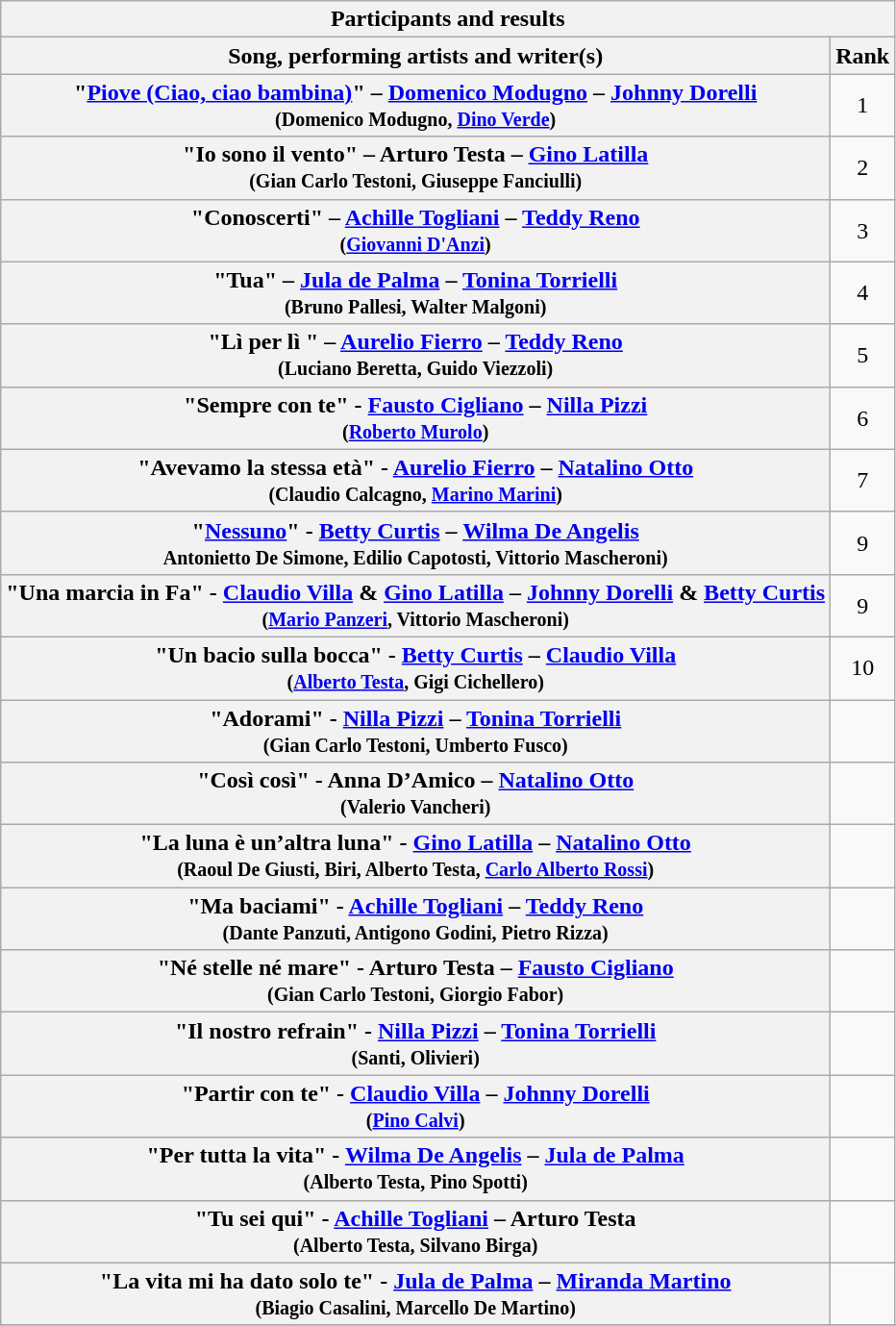<table class="plainrowheaders wikitable">
<tr>
<th colspan="3">Participants and results</th>
</tr>
<tr>
<th>Song, performing artists and writer(s)</th>
<th>Rank</th>
</tr>
<tr>
<th scope="row">"<a href='#'>Piove (Ciao, ciao bambina)</a>" –  <a href='#'>Domenico Modugno</a> –  <a href='#'>Johnny Dorelli</a>    <br><small>  (Domenico Modugno, <a href='#'>Dino Verde</a>)</small></th>
<td style="text-align:center;">1</td>
</tr>
<tr>
<th scope="row">"Io sono il vento" – Arturo Testa –  <a href='#'>Gino Latilla</a>  <br><small>(Gian Carlo Testoni, Giuseppe Fanciulli)</small></th>
<td style="text-align:center;">2</td>
</tr>
<tr>
<th scope="row">"Conoscerti" – <a href='#'>Achille Togliani</a> –  <a href='#'>Teddy Reno</a>  <br><small> 	(<a href='#'>Giovanni D'Anzi</a>) </small></th>
<td style="text-align:center;">3</td>
</tr>
<tr>
<th scope="row">"Tua" –  	<a href='#'>Jula de Palma</a> –  <a href='#'>Tonina Torrielli</a>  <br><small>  	 	 	(Bruno Pallesi, Walter Malgoni)</small></th>
<td style="text-align:center;">4</td>
</tr>
<tr>
<th scope="row">"Lì per lì "  –  <a href='#'>Aurelio Fierro</a> –  <a href='#'>Teddy Reno</a>  <br><small>(Luciano Beretta, Guido Viezzoli)  	 		</small></th>
<td style="text-align:center;">5</td>
</tr>
<tr>
<th scope="row">"Sempre con te" -  	<a href='#'>Fausto Cigliano</a> –  <a href='#'>Nilla Pizzi</a> <br><small>(<a href='#'>Roberto Murolo</a>)  	 	</small></th>
<td style="text-align:center;">6</td>
</tr>
<tr>
<th scope="row">"Avevamo la stessa età" -    <a href='#'>Aurelio Fierro</a> –  <a href='#'>Natalino Otto</a>   <br><small> (Claudio Calcagno, <a href='#'>Marino Marini</a>)    	 	</small></th>
<td style="text-align:center;">7</td>
</tr>
<tr>
<th scope="row">"<a href='#'>Nessuno</a>" -  <a href='#'>Betty Curtis</a> – <a href='#'>Wilma De Angelis</a>   <br><small>  Antonietto De Simone, Edilio Capotosti, Vittorio Mascheroni)  </small></th>
<td style="text-align:center;">9</td>
</tr>
<tr>
<th scope="row">"Una marcia in Fa" -  <a href='#'>Claudio Villa</a> & <a href='#'>Gino Latilla</a> – <a href='#'>Johnny Dorelli</a> & <a href='#'>Betty Curtis</a>   <br><small>  (<a href='#'>Mario Panzeri</a>, Vittorio Mascheroni)  </small></th>
<td style="text-align:center;">9</td>
</tr>
<tr>
<th scope="row">"Un bacio sulla bocca" - <a href='#'>Betty Curtis</a> –  <a href='#'>Claudio Villa</a>  <br><small> 	(<a href='#'>Alberto Testa</a>, Gigi Cichellero) 	 	</small></th>
<td style="text-align:center;">10</td>
</tr>
<tr>
<th scope="row">"Adorami" - <a href='#'>Nilla Pizzi</a> –  <a href='#'>Tonina Torrielli</a> <br><small>  	(Gian Carlo Testoni, Umberto Fusco)  	 	</small></th>
<td></td>
</tr>
<tr>
<th scope="row">"Così così" -  Anna D’Amico  –  <a href='#'>Natalino Otto</a>   <br><small> 	(Valerio Vancheri)  	 	 	</small></th>
<td></td>
</tr>
<tr>
<th scope="row">"La luna è un’altra luna" - <a href='#'>Gino Latilla</a> –  <a href='#'>Natalino Otto</a>  <br><small>    (Raoul De Giusti, Biri, Alberto Testa, <a href='#'>Carlo Alberto Rossi</a>)</small></th>
<td></td>
</tr>
<tr>
<th scope="row">"Ma baciami" - <a href='#'>Achille Togliani</a> –  <a href='#'>Teddy Reno</a> <br><small> 	(Dante Panzuti, Antigono Godini, Pietro Rizza)  	</small></th>
<td></td>
</tr>
<tr>
<th scope="row">"Né stelle né mare" -  Arturo Testa –  <a href='#'>Fausto Cigliano</a>   <br><small> 	(Gian Carlo Testoni, Giorgio Fabor)  	 	</small></th>
<td></td>
</tr>
<tr>
<th scope="row">"Il nostro refrain" - <a href='#'>Nilla Pizzi</a> –  <a href='#'>Tonina Torrielli</a>  <br><small> 	(Santi, Olivieri)  	 	</small></th>
<td></td>
</tr>
<tr>
<th scope="row">"Partir con te" -  <a href='#'>Claudio Villa</a> –  <a href='#'>Johnny Dorelli</a>  <br><small> 	(<a href='#'>Pino Calvi</a>)  	 	</small></th>
<td></td>
</tr>
<tr>
<th scope="row">"Per tutta la vita" -  <a href='#'>Wilma De Angelis</a> –  <a href='#'>Jula de Palma</a>   <br><small> 	 (Alberto Testa, Pino Spotti)   	 	</small></th>
<td></td>
</tr>
<tr>
<th scope="row">"Tu sei qui" -  <a href='#'>Achille Togliani</a> –  Arturo Testa  <br><small> 	(Alberto Testa, Silvano Birga)  	 	</small></th>
<td></td>
</tr>
<tr>
<th scope="row">"La vita mi ha dato solo te" -  <a href='#'>Jula de Palma</a> –  <a href='#'>Miranda Martino</a> <br><small> 	(Biagio Casalini, Marcello De Martino) 	 	</small></th>
<td></td>
</tr>
<tr>
</tr>
</table>
